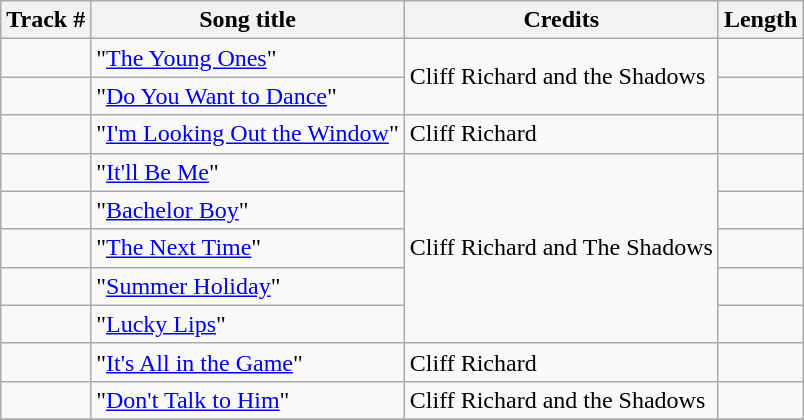<table class="wikitable">
<tr>
<th>Track #</th>
<th>Song title</th>
<th>Credits</th>
<th>Length</th>
</tr>
<tr>
<td></td>
<td>"<a href='#'>The Young Ones</a>"</td>
<td rowspan=2>Cliff Richard and the Shadows</td>
<td></td>
</tr>
<tr>
<td></td>
<td>"<a href='#'>Do You Want to Dance</a>"</td>
<td></td>
</tr>
<tr>
<td></td>
<td>"<a href='#'>I'm Looking Out the Window</a>"</td>
<td rowspan=1>Cliff Richard</td>
<td></td>
</tr>
<tr>
<td></td>
<td>"<a href='#'>It'll Be Me</a>"</td>
<td rowspan=5>Cliff Richard and The Shadows</td>
<td></td>
</tr>
<tr>
<td></td>
<td>"<a href='#'>Bachelor Boy</a>"</td>
<td></td>
</tr>
<tr>
<td></td>
<td>"<a href='#'>The Next Time</a>"</td>
<td></td>
</tr>
<tr>
<td></td>
<td>"<a href='#'>Summer Holiday</a>"</td>
<td></td>
</tr>
<tr>
<td></td>
<td>"<a href='#'>Lucky Lips</a>"</td>
<td></td>
</tr>
<tr>
<td></td>
<td>"<a href='#'>It's All in the Game</a>"</td>
<td rowspan=1>Cliff Richard</td>
<td></td>
</tr>
<tr>
<td></td>
<td>"<a href='#'>Don't Talk to Him</a>"</td>
<td rowspan="1">Cliff Richard and the Shadows</td>
<td></td>
</tr>
<tr>
</tr>
</table>
